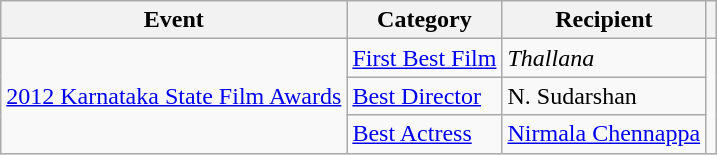<table class="wikitable">
<tr>
<th>Event</th>
<th>Category</th>
<th>Recipient</th>
<th></th>
</tr>
<tr>
<td rowspan="3"><a href='#'>2012 Karnataka State Film Awards</a></td>
<td><a href='#'>First Best Film</a></td>
<td><em>Thallana</em></td>
<td rowspan="3"><br></td>
</tr>
<tr>
<td><a href='#'>Best Director</a></td>
<td>N. Sudarshan</td>
</tr>
<tr>
<td><a href='#'>Best Actress</a></td>
<td><a href='#'>Nirmala Chennappa</a></td>
</tr>
</table>
